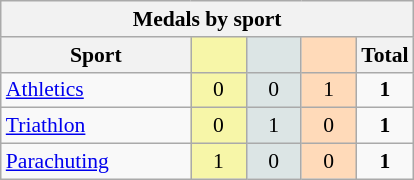<table class="wikitable" style="font-size:90%; text-align:center;">
<tr>
<th colspan="5">Medals by sport</th>
</tr>
<tr>
<th width="120">Sport</th>
<th scope="col" width="30" style="background:#F7F6A8;"></th>
<th scope="col" width="30" style="background:#DCE5E5;"></th>
<th scope="col" width="30" style="background:#FFDAB9;"></th>
<th width="30">Total</th>
</tr>
<tr>
<td align="left"><a href='#'>Athletics</a></td>
<td style="background:#F7F6A8;">0</td>
<td style="background:#DCE5E5;">0</td>
<td style="background:#FFDAB9;">1</td>
<td><strong>1</strong></td>
</tr>
<tr>
<td align="left"><a href='#'>Triathlon</a></td>
<td style="background:#F7F6A8;">0</td>
<td style="background:#DCE5E5;">1</td>
<td style="background:#FFDAB9;">0</td>
<td><strong>1</strong></td>
</tr>
<tr>
<td align="left"><a href='#'>Parachuting</a></td>
<td style="background:#F7F6A8;">1</td>
<td style="background:#DCE5E5;">0</td>
<td style="background:#FFDAB9;">0</td>
<td><strong>1</strong></td>
</tr>
</table>
